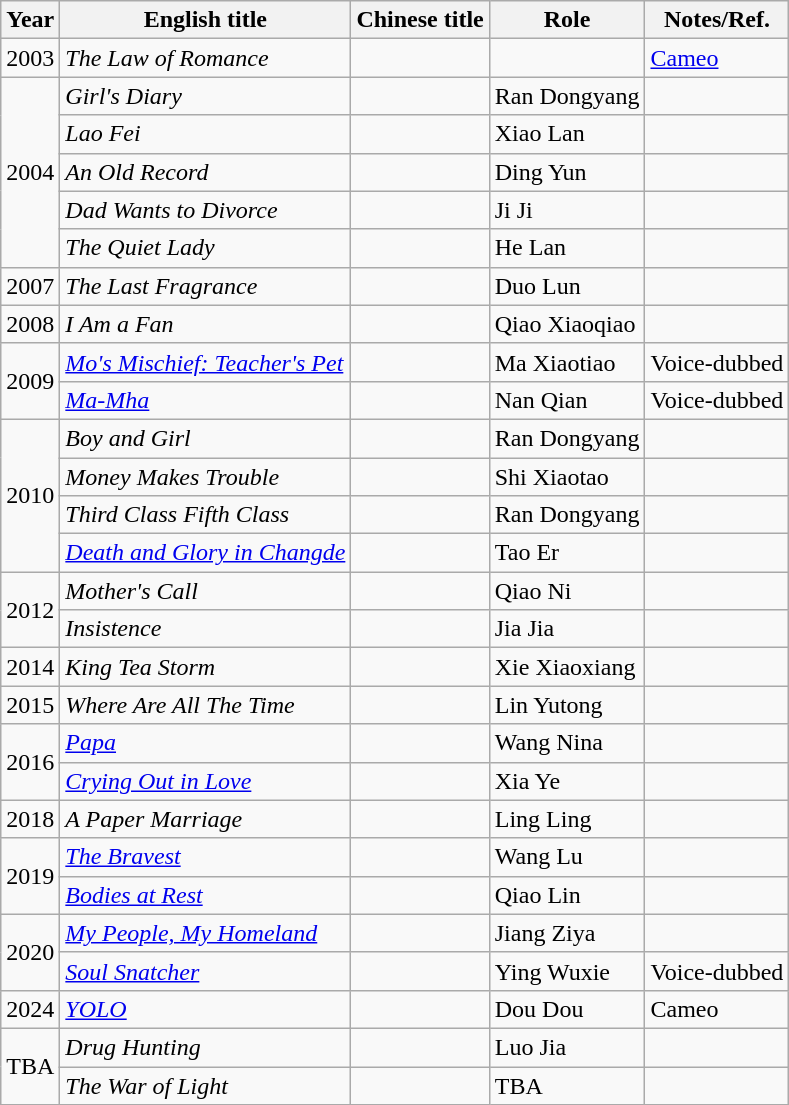<table class="wikitable sortable">
<tr>
<th>Year</th>
<th>English title</th>
<th>Chinese title</th>
<th>Role</th>
<th class="unsortable">Notes/Ref.</th>
</tr>
<tr>
<td rowspan="1">2003</td>
<td><em>The Law of Romance</em></td>
<td></td>
<td></td>
<td><a href='#'>Cameo</a></td>
</tr>
<tr>
<td rowspan="5">2004</td>
<td><em>Girl's Diary</em></td>
<td></td>
<td>Ran Dongyang</td>
<td></td>
</tr>
<tr>
<td><em>Lao Fei</em></td>
<td></td>
<td>Xiao Lan</td>
<td></td>
</tr>
<tr>
<td><em>An Old Record</em></td>
<td></td>
<td>Ding Yun</td>
<td></td>
</tr>
<tr>
<td><em>Dad Wants to Divorce</em></td>
<td></td>
<td>Ji Ji</td>
<td></td>
</tr>
<tr>
<td><em>The Quiet Lady</em></td>
<td></td>
<td>He Lan</td>
<td></td>
</tr>
<tr>
<td>2007</td>
<td><em>The Last Fragrance</em></td>
<td></td>
<td>Duo Lun</td>
<td></td>
</tr>
<tr>
<td>2008</td>
<td><em>I Am a Fan</em></td>
<td></td>
<td>Qiao Xiaoqiao</td>
<td></td>
</tr>
<tr>
<td rowspan="2">2009</td>
<td><em><a href='#'>Mo's Mischief: Teacher's Pet</a></em></td>
<td></td>
<td>Ma Xiaotiao</td>
<td>Voice-dubbed</td>
</tr>
<tr>
<td><em><a href='#'>Ma-Mha</a></em></td>
<td></td>
<td>Nan Qian</td>
<td>Voice-dubbed</td>
</tr>
<tr>
<td rowspan="4">2010</td>
<td><em>Boy and Girl</em></td>
<td></td>
<td>Ran Dongyang</td>
<td></td>
</tr>
<tr>
<td><em>Money Makes Trouble</em></td>
<td></td>
<td>Shi Xiaotao</td>
<td></td>
</tr>
<tr>
<td><em>Third Class Fifth Class</em></td>
<td></td>
<td>Ran Dongyang</td>
<td></td>
</tr>
<tr>
<td><em><a href='#'>Death and Glory in Changde</a></em></td>
<td></td>
<td>Tao Er</td>
<td></td>
</tr>
<tr>
<td rowspan="2">2012</td>
<td><em>Mother's Call</em></td>
<td></td>
<td>Qiao Ni</td>
<td></td>
</tr>
<tr>
<td><em>Insistence</em></td>
<td></td>
<td>Jia Jia</td>
<td></td>
</tr>
<tr>
<td>2014</td>
<td><em>King Tea Storm</em></td>
<td></td>
<td>Xie Xiaoxiang</td>
<td></td>
</tr>
<tr>
<td>2015</td>
<td><em>Where Are All The Time</em></td>
<td></td>
<td>Lin Yutong</td>
<td></td>
</tr>
<tr>
<td rowspan="2">2016</td>
<td><em><a href='#'>Papa</a></em></td>
<td></td>
<td>Wang Nina</td>
<td></td>
</tr>
<tr>
<td><em><a href='#'>Crying Out in Love</a></em></td>
<td></td>
<td>Xia Ye</td>
<td></td>
</tr>
<tr>
<td>2018</td>
<td><em>A Paper Marriage</em></td>
<td></td>
<td>Ling Ling</td>
<td></td>
</tr>
<tr>
<td rowspan="2">2019</td>
<td><em><a href='#'>The Bravest</a></em></td>
<td></td>
<td>Wang Lu</td>
<td></td>
</tr>
<tr>
<td><em><a href='#'>Bodies at Rest</a></em></td>
<td></td>
<td>Qiao Lin</td>
<td></td>
</tr>
<tr>
<td rowspan="2">2020</td>
<td><em><a href='#'>My People, My Homeland</a></em></td>
<td></td>
<td>Jiang Ziya</td>
<td></td>
</tr>
<tr>
<td><em><a href='#'>Soul Snatcher</a></em></td>
<td></td>
<td>Ying Wuxie</td>
<td>Voice-dubbed</td>
</tr>
<tr>
<td rowspan="1">2024</td>
<td><em><a href='#'>YOLO</a></em></td>
<td></td>
<td>Dou Dou</td>
<td>Cameo</td>
</tr>
<tr>
<td rowspan="2">TBA</td>
<td><em>Drug Hunting</em></td>
<td></td>
<td>Luo Jia</td>
<td></td>
</tr>
<tr>
<td><em>The War of Light</em></td>
<td></td>
<td>TBA</td>
<td></td>
</tr>
</table>
